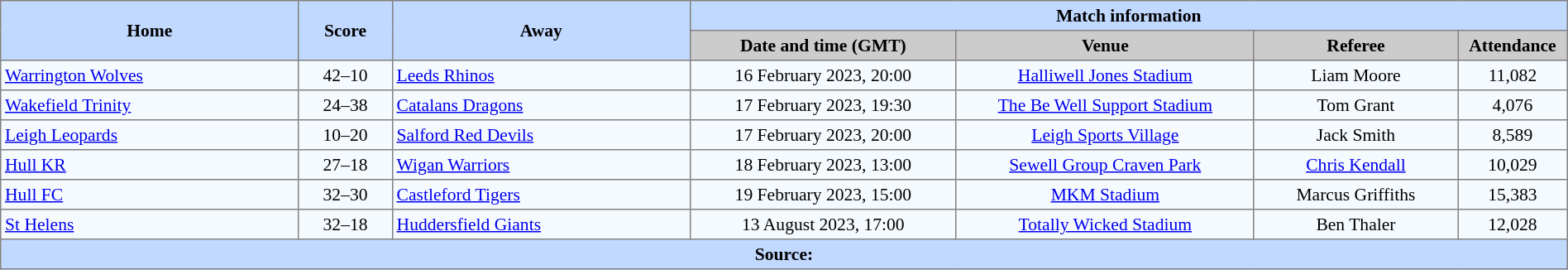<table border=1 style="border-collapse:collapse; font-size:90%; text-align:center;" cellpadding=3 cellspacing=0 width=100%>
<tr style="background:#C1D8ff;">
<th scope="col" rowspan=2 width=19%>Home</th>
<th scope="col" rowspan=2 width=6%>Score</th>
<th scope="col" rowspan=2 width=19%>Away</th>
<th colspan=4>Match information</th>
</tr>
<tr style="background:#CCCCCC;">
<th scope="col" width=17%>Date and time (GMT)</th>
<th scope="col" width=19%>Venue</th>
<th scope="col" width=13%>Referee</th>
<th scope="col" width=7%>Attendance</th>
</tr>
<tr style="background:#F5FAFF;">
<td style="text-align:left;"> <a href='#'>Warrington Wolves</a></td>
<td>42–10</td>
<td style="text-align:left;"> <a href='#'>Leeds Rhinos</a></td>
<td>16 February 2023, 20:00</td>
<td><a href='#'>Halliwell Jones Stadium</a></td>
<td>Liam Moore</td>
<td>11,082</td>
</tr>
<tr style="background:#F5FAFF;">
<td style="text-align:left;"> <a href='#'>Wakefield Trinity</a></td>
<td>24–38</td>
<td style="text-align:left;"> <a href='#'>Catalans Dragons</a></td>
<td>17 February 2023, 19:30</td>
<td><a href='#'>The Be Well Support Stadium</a></td>
<td>Tom Grant</td>
<td>4,076</td>
</tr>
<tr style="background:#F5FAFF;">
<td style="text-align:left;"> <a href='#'>Leigh Leopards</a></td>
<td>10–20</td>
<td style="text-align:left;"> <a href='#'>Salford Red Devils</a></td>
<td>17 February 2023, 20:00</td>
<td><a href='#'>Leigh Sports Village</a></td>
<td>Jack Smith</td>
<td>8,589</td>
</tr>
<tr style="background:#F5FAFF;">
<td style="text-align:left;"> <a href='#'>Hull KR</a></td>
<td>27–18</td>
<td style="text-align:left;"> <a href='#'>Wigan Warriors</a></td>
<td>18 February 2023, 13:00</td>
<td><a href='#'>Sewell Group Craven Park</a></td>
<td><a href='#'>Chris Kendall</a></td>
<td>10,029</td>
</tr>
<tr style="background:#F5FAFF;">
<td style="text-align:left;"> <a href='#'>Hull FC</a></td>
<td>32–30</td>
<td style="text-align:left;"> <a href='#'>Castleford Tigers</a></td>
<td>19 February 2023, 15:00</td>
<td><a href='#'>MKM Stadium</a></td>
<td>Marcus Griffiths</td>
<td>15,383</td>
</tr>
<tr style="background:#F5FAFF;">
<td style="text-align:left;"> <a href='#'>St Helens</a></td>
<td>32–18</td>
<td style="text-align:left;"> <a href='#'>Huddersfield Giants</a></td>
<td>13 August 2023, 17:00</td>
<td><a href='#'>Totally Wicked Stadium</a></td>
<td>Ben Thaler</td>
<td>12,028</td>
</tr>
<tr style="background:#c1d8ff;">
<th colspan=7>Source:</th>
</tr>
</table>
